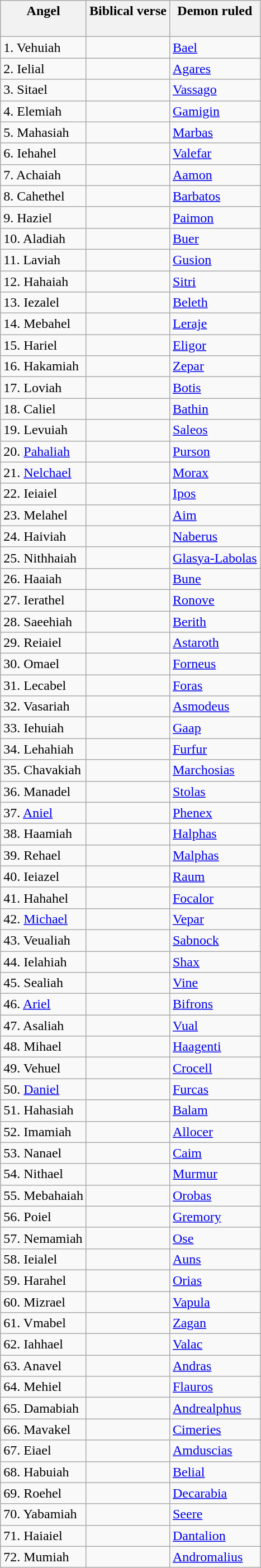<table class="wikitable">
<tr style=vertical-align:top>
<th>Angel<br><br></th>
<th>Biblical verse<br><br></th>
<th>Demon ruled<br><br></th>
</tr>
<tr>
<td>1. Vehuiah</td>
<td></td>
<td><a href='#'>Bael</a></td>
</tr>
<tr>
<td>2. Ielial</td>
<td></td>
<td><a href='#'>Agares</a></td>
</tr>
<tr>
<td>3. Sitael</td>
<td></td>
<td><a href='#'>Vassago</a></td>
</tr>
<tr>
<td>4. Elemiah</td>
<td></td>
<td><a href='#'>Gamigin</a></td>
</tr>
<tr>
<td>5. Mahasiah</td>
<td></td>
<td><a href='#'>Marbas</a></td>
</tr>
<tr>
<td>6. Iehahel</td>
<td></td>
<td><a href='#'>Valefar</a></td>
</tr>
<tr>
<td>7. Achaiah</td>
<td></td>
<td><a href='#'>Aamon</a></td>
</tr>
<tr>
<td>8. Cahethel</td>
<td></td>
<td><a href='#'>Barbatos</a></td>
</tr>
<tr>
<td>9. Haziel</td>
<td></td>
<td><a href='#'>Paimon</a></td>
</tr>
<tr>
<td>10. Aladiah</td>
<td></td>
<td><a href='#'>Buer</a></td>
</tr>
<tr>
<td>11. Laviah</td>
<td></td>
<td><a href='#'>Gusion</a></td>
</tr>
<tr>
<td>12. Hahaiah</td>
<td></td>
<td><a href='#'>Sitri</a></td>
</tr>
<tr>
<td>13. Iezalel</td>
<td></td>
<td><a href='#'>Beleth</a></td>
</tr>
<tr>
<td>14. Mebahel</td>
<td></td>
<td><a href='#'>Leraje</a></td>
</tr>
<tr>
<td>15. Hariel</td>
<td></td>
<td><a href='#'>Eligor</a></td>
</tr>
<tr>
<td>16. Hakamiah</td>
<td></td>
<td><a href='#'>Zepar</a></td>
</tr>
<tr>
<td>17. Loviah</td>
<td></td>
<td><a href='#'>Botis</a></td>
</tr>
<tr>
<td>18. Caliel</td>
<td></td>
<td><a href='#'>Bathin</a></td>
</tr>
<tr>
<td>19. Levuiah</td>
<td></td>
<td><a href='#'>Saleos</a></td>
</tr>
<tr>
<td>20. <a href='#'>Pahaliah</a></td>
<td></td>
<td><a href='#'>Purson</a></td>
</tr>
<tr>
<td>21. <a href='#'>Nelchael</a></td>
<td></td>
<td><a href='#'>Morax</a></td>
</tr>
<tr>
<td>22. Ieiaiel</td>
<td></td>
<td><a href='#'>Ipos</a></td>
</tr>
<tr>
<td>23. Melahel</td>
<td></td>
<td><a href='#'>Aim</a></td>
</tr>
<tr>
<td>24. Haiviah</td>
<td></td>
<td><a href='#'>Naberus</a></td>
</tr>
<tr>
<td>25. Nithhaiah</td>
<td></td>
<td><a href='#'>Glasya-Labolas</a></td>
</tr>
<tr>
<td>26. Haaiah</td>
<td></td>
<td><a href='#'>Bune</a></td>
</tr>
<tr>
<td>27. Ierathel</td>
<td></td>
<td><a href='#'>Ronove</a></td>
</tr>
<tr>
<td>28. Saeehiah</td>
<td></td>
<td><a href='#'>Berith</a></td>
</tr>
<tr>
<td>29. Reiaiel</td>
<td></td>
<td><a href='#'>Astaroth</a></td>
</tr>
<tr>
<td>30. Omael</td>
<td></td>
<td><a href='#'>Forneus</a></td>
</tr>
<tr>
<td>31. Lecabel</td>
<td></td>
<td><a href='#'>Foras</a></td>
</tr>
<tr>
<td>32. Vasariah</td>
<td></td>
<td><a href='#'>Asmodeus</a></td>
</tr>
<tr>
<td>33. Iehuiah</td>
<td></td>
<td><a href='#'>Gaap</a></td>
</tr>
<tr>
<td>34. Lehahiah</td>
<td></td>
<td><a href='#'>Furfur</a></td>
</tr>
<tr>
<td>35. Chavakiah</td>
<td></td>
<td><a href='#'>Marchosias</a></td>
</tr>
<tr>
<td>36. Manadel</td>
<td></td>
<td><a href='#'>Stolas</a></td>
</tr>
<tr>
<td>37. <a href='#'>Aniel</a></td>
<td></td>
<td><a href='#'>Phenex</a></td>
</tr>
<tr>
<td>38. Haamiah</td>
<td></td>
<td><a href='#'>Halphas</a></td>
</tr>
<tr>
<td>39. Rehael</td>
<td></td>
<td><a href='#'>Malphas</a></td>
</tr>
<tr>
<td>40. Ieiazel</td>
<td></td>
<td><a href='#'>Raum</a></td>
</tr>
<tr>
<td>41. Hahahel</td>
<td></td>
<td><a href='#'>Focalor</a></td>
</tr>
<tr>
<td>42. <a href='#'>Michael</a></td>
<td></td>
<td><a href='#'>Vepar</a></td>
</tr>
<tr>
<td>43. Veualiah</td>
<td></td>
<td><a href='#'>Sabnock</a></td>
</tr>
<tr>
<td>44. Ielahiah</td>
<td></td>
<td><a href='#'>Shax</a></td>
</tr>
<tr>
<td>45. Sealiah</td>
<td></td>
<td><a href='#'>Vine</a></td>
</tr>
<tr>
<td>46. <a href='#'>Ariel</a></td>
<td></td>
<td><a href='#'>Bifrons</a></td>
</tr>
<tr>
<td>47. Asaliah</td>
<td></td>
<td><a href='#'>Vual</a></td>
</tr>
<tr>
<td>48. Mihael</td>
<td></td>
<td><a href='#'>Haagenti</a></td>
</tr>
<tr>
<td>49. Vehuel</td>
<td></td>
<td><a href='#'>Crocell</a></td>
</tr>
<tr>
<td>50. <a href='#'>Daniel</a></td>
<td></td>
<td><a href='#'>Furcas</a></td>
</tr>
<tr>
<td>51. Hahasiah</td>
<td></td>
<td><a href='#'>Balam</a></td>
</tr>
<tr>
<td>52. Imamiah</td>
<td></td>
<td><a href='#'>Allocer</a></td>
</tr>
<tr>
<td>53. Nanael</td>
<td></td>
<td><a href='#'>Caim</a></td>
</tr>
<tr>
<td>54. Nithael</td>
<td></td>
<td><a href='#'>Murmur</a></td>
</tr>
<tr>
<td>55. Mebahaiah</td>
<td></td>
<td><a href='#'>Orobas</a></td>
</tr>
<tr>
<td>56. Poiel</td>
<td></td>
<td><a href='#'>Gremory</a></td>
</tr>
<tr>
<td>57. Nemamiah</td>
<td></td>
<td><a href='#'>Ose</a></td>
</tr>
<tr>
<td>58. Ieialel</td>
<td></td>
<td><a href='#'>Auns</a></td>
</tr>
<tr>
<td>59. Harahel</td>
<td></td>
<td><a href='#'>Orias</a></td>
</tr>
<tr>
<td>60. Mizrael</td>
<td></td>
<td><a href='#'>Vapula</a></td>
</tr>
<tr>
<td>61. Vmabel</td>
<td></td>
<td><a href='#'>Zagan</a></td>
</tr>
<tr>
<td>62. Iahhael</td>
<td></td>
<td><a href='#'>Valac</a></td>
</tr>
<tr>
<td>63. Anavel</td>
<td></td>
<td><a href='#'>Andras</a></td>
</tr>
<tr>
<td>64. Mehiel</td>
<td></td>
<td><a href='#'>Flauros</a></td>
</tr>
<tr>
<td>65. Damabiah</td>
<td></td>
<td><a href='#'>Andrealphus</a></td>
</tr>
<tr>
<td>66. Mavakel</td>
<td></td>
<td><a href='#'>Cimeries</a></td>
</tr>
<tr>
<td>67. Eiael</td>
<td></td>
<td><a href='#'>Amduscias</a></td>
</tr>
<tr>
<td>68. Habuiah</td>
<td></td>
<td><a href='#'>Belial</a></td>
</tr>
<tr>
<td>69. Roehel</td>
<td></td>
<td><a href='#'>Decarabia</a></td>
</tr>
<tr>
<td>70. Yabamiah</td>
<td></td>
<td><a href='#'>Seere</a></td>
</tr>
<tr>
<td>71. Haiaiel</td>
<td></td>
<td><a href='#'>Dantalion</a></td>
</tr>
<tr>
<td>72. Mumiah</td>
<td></td>
<td><a href='#'>Andromalius</a></td>
</tr>
</table>
